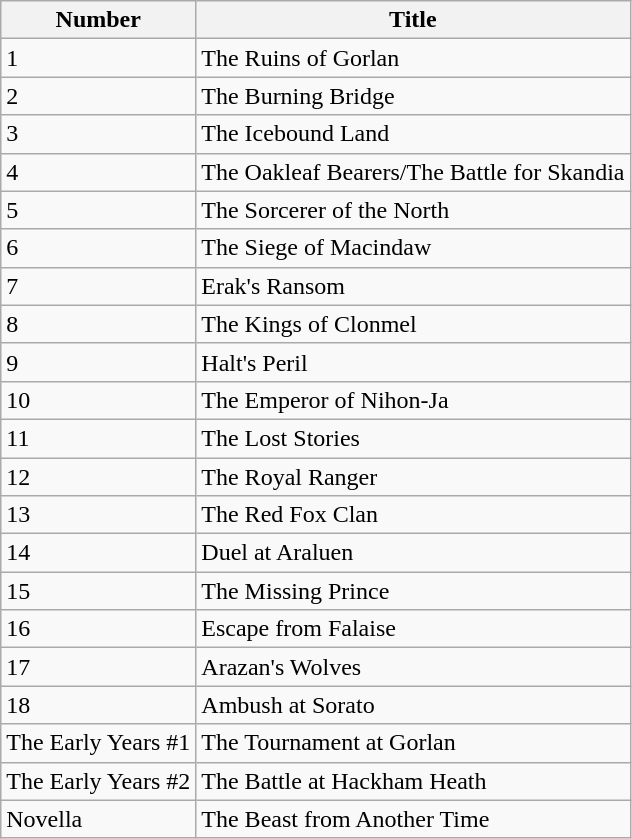<table class="wikitable">
<tr>
<th>Number</th>
<th>Title</th>
</tr>
<tr>
<td>1</td>
<td>The Ruins of Gorlan</td>
</tr>
<tr>
<td>2</td>
<td>The Burning Bridge</td>
</tr>
<tr>
<td>3</td>
<td>The Icebound Land</td>
</tr>
<tr>
<td>4</td>
<td>The Oakleaf Bearers/The Battle for Skandia</td>
</tr>
<tr>
<td>5</td>
<td>The Sorcerer of the North</td>
</tr>
<tr>
<td>6</td>
<td>The Siege of Macindaw</td>
</tr>
<tr>
<td>7</td>
<td>Erak's Ransom</td>
</tr>
<tr>
<td>8</td>
<td>The Kings of Clonmel</td>
</tr>
<tr>
<td>9</td>
<td>Halt's Peril</td>
</tr>
<tr>
<td>10</td>
<td>The Emperor of Nihon-Ja</td>
</tr>
<tr>
<td>11</td>
<td>The Lost Stories</td>
</tr>
<tr>
<td>12</td>
<td>The Royal Ranger</td>
</tr>
<tr>
<td>13</td>
<td>The Red Fox Clan</td>
</tr>
<tr>
<td>14</td>
<td>Duel at Araluen</td>
</tr>
<tr>
<td>15</td>
<td>The Missing Prince</td>
</tr>
<tr>
<td>16</td>
<td>Escape from Falaise</td>
</tr>
<tr>
<td>17</td>
<td>Arazan's Wolves</td>
</tr>
<tr>
<td>18</td>
<td>Ambush at Sorato</td>
</tr>
<tr>
<td>The Early Years #1</td>
<td>The Tournament at Gorlan</td>
</tr>
<tr>
<td>The Early Years #2</td>
<td>The Battle at Hackham Heath</td>
</tr>
<tr>
<td>Novella</td>
<td>The Beast from Another Time</td>
</tr>
</table>
